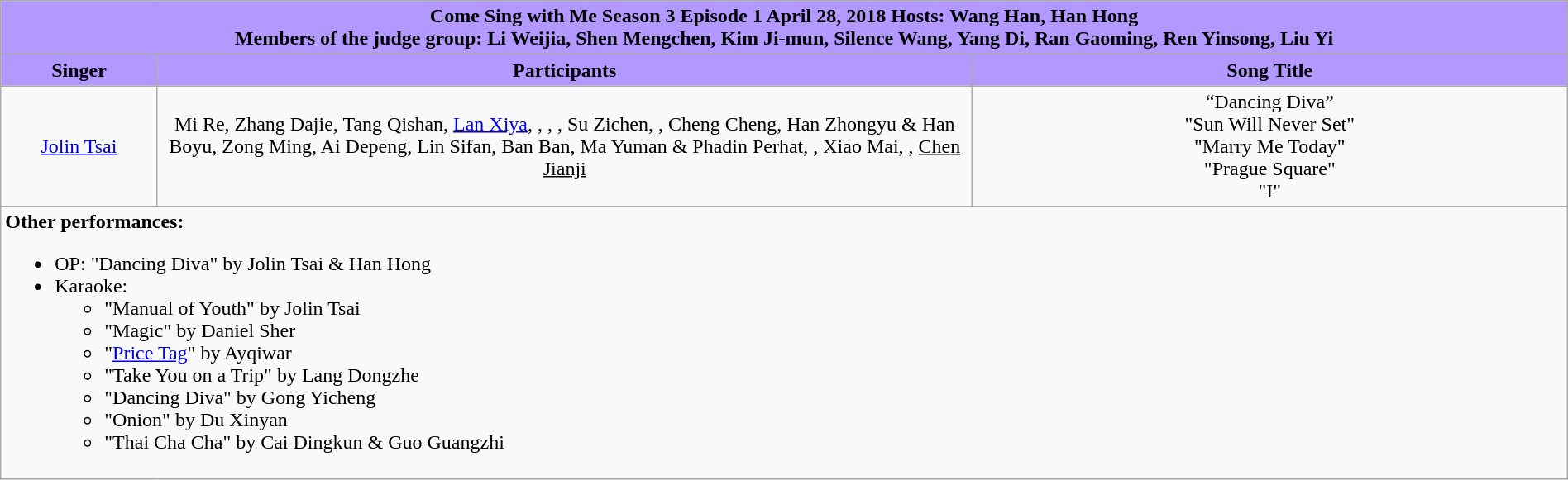<table class="wikitable sortable mw-collapsible" width="100%" style="text-align:center">
<tr style="background:#B399FF">
<td colspan="3"><div><strong>Come Sing with Me Season 3 Episode 1 April 28, 2018 Hosts: Wang Han, Han Hong<br>Members of the judge group: Li Weijia, Shen Mengchen, Kim Ji-mun, Silence Wang, Yang Di, Ran Gaoming, Ren Yinsong, Liu Yi</strong></div></td>
</tr>
<tr style="background:#B399FF">
<td style="width:10%"><strong>Singer</strong></td>
<td style="width:52%"><strong>Participants</strong></td>
<td style="width:38%"><strong>Song Title</strong></td>
</tr>
<tr>
<td><a href='#'>Jolin Tsai</a></td>
<td>Mi Re, Zhang Dajie, Tang Qishan, <a href='#'>Lan Xiya</a>, , , , Su Zichen, , Cheng Cheng, Han Zhongyu & Han Boyu, Zong Ming, Ai Depeng, Lin Sifan, Ban Ban, Ma Yuman & Phadin Perhat, , Xiao Mai, , <u>Chen Jianji</u><br></td>
<td>“Dancing Diva”<br>"Sun Will Never Set"<br>"Marry Me Today"<br>"Prague Square"<br>"I"</td>
</tr>
<tr>
<td colspan="3" style="text-align:left;"><strong>Other performances:</strong><br><ul><li>OP: "Dancing Diva" by Jolin Tsai & Han Hong</li><li>Karaoke:<ul><li>"Manual of Youth" by Jolin Tsai</li><li>"Magic" by Daniel Sher</li><li>"<a href='#'>Price Tag</a>" by Ayqiwar</li><li>"Take You on a Trip" by Lang Dongzhe</li><li>"Dancing Diva" by Gong Yicheng</li><li>"Onion" by Du Xinyan</li><li>"Thai Cha Cha" by Cai Dingkun & Guo Guangzhi</li></ul></li></ul></td>
</tr>
</table>
